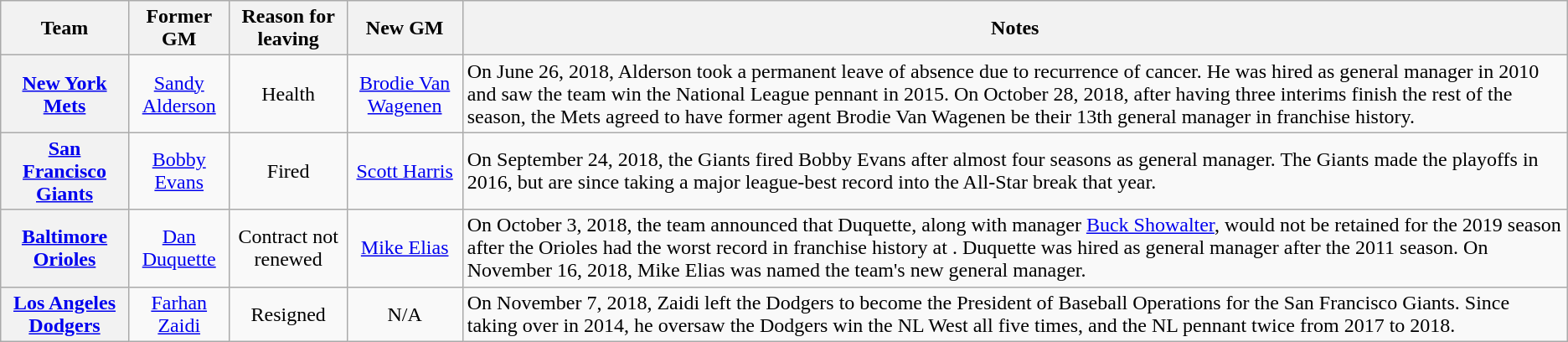<table class="wikitable plainrowheaders" style="text-align:center;">
<tr>
<th scope="col">Team</th>
<th scope="col">Former GM</th>
<th scope="col">Reason for leaving</th>
<th scope="col">New GM</th>
<th scope="col">Notes</th>
</tr>
<tr>
<th scope="row" style="text-align:center;"><a href='#'>New York Mets</a></th>
<td><a href='#'>Sandy Alderson</a></td>
<td>Health</td>
<td><a href='#'>Brodie Van Wagenen</a></td>
<td style="text-align:left;">On June 26, 2018, Alderson took a permanent leave of absence due to recurrence of cancer. He was hired as general manager in 2010 and saw the team win the National League pennant in 2015. On October 28, 2018, after having three interims finish the rest of the season, the Mets agreed to have former agent Brodie Van Wagenen be their 13th general manager in franchise history.</td>
</tr>
<tr>
<th scope="row" style="text-align:center;"><a href='#'>San Francisco Giants</a></th>
<td><a href='#'>Bobby Evans</a></td>
<td>Fired</td>
<td><a href='#'>Scott Harris</a></td>
<td style="text-align:left;">On September 24, 2018, the Giants fired Bobby Evans after almost four seasons as general manager. The Giants made the playoffs in 2016, but are  since taking a major league-best  record into the All-Star break that year.</td>
</tr>
<tr>
<th scope="row" style="text-align:center;"><a href='#'>Baltimore Orioles</a></th>
<td><a href='#'>Dan Duquette</a></td>
<td>Contract not renewed</td>
<td><a href='#'>Mike Elias</a></td>
<td style="text-align:left;">On October 3, 2018, the team announced that Duquette, along with manager <a href='#'>Buck Showalter</a>, would not be retained for the 2019 season after the Orioles had the worst record in franchise history at . Duquette was hired as general manager after the 2011 season. On November 16, 2018, Mike Elias was named the team's new general manager.</td>
</tr>
<tr>
<th scope="row" style="text-align:center;"><a href='#'>Los Angeles Dodgers</a></th>
<td><a href='#'>Farhan Zaidi</a></td>
<td>Resigned</td>
<td>N/A</td>
<td style="text-align:left;">On November 7, 2018, Zaidi left the Dodgers to become the President of Baseball Operations for the San Francisco Giants. Since taking over in 2014, he oversaw the Dodgers win the NL West all five times, and the NL pennant twice from 2017 to 2018.</td>
</tr>
</table>
